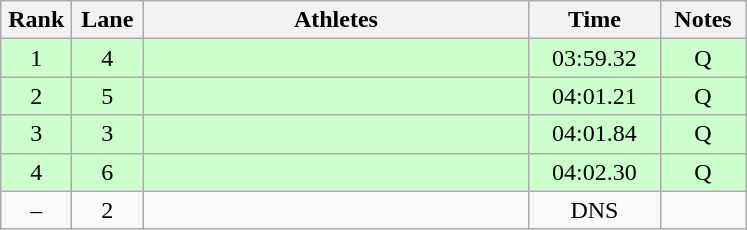<table class="wikitable sortable" style="text-align:center;">
<tr>
<th width=40>Rank</th>
<th width=40>Lane</th>
<th width=250>Athletes</th>
<th width=80>Time</th>
<th width=50>Notes</th>
</tr>
<tr bgcolor=ccffcc>
<td>1</td>
<td>4</td>
<td align=left></td>
<td>03:59.32</td>
<td>Q</td>
</tr>
<tr bgcolor=ccffcc>
<td>2</td>
<td>5</td>
<td align=left></td>
<td>04:01.21</td>
<td>Q</td>
</tr>
<tr bgcolor=ccffcc>
<td>3</td>
<td>3</td>
<td align=left></td>
<td>04:01.84</td>
<td>Q</td>
</tr>
<tr bgcolor=ccffcc>
<td>4</td>
<td>6</td>
<td align=left></td>
<td>04:02.30</td>
<td>Q</td>
</tr>
<tr>
<td>–</td>
<td>2</td>
<td align=left></td>
<td>DNS</td>
<td></td>
</tr>
</table>
